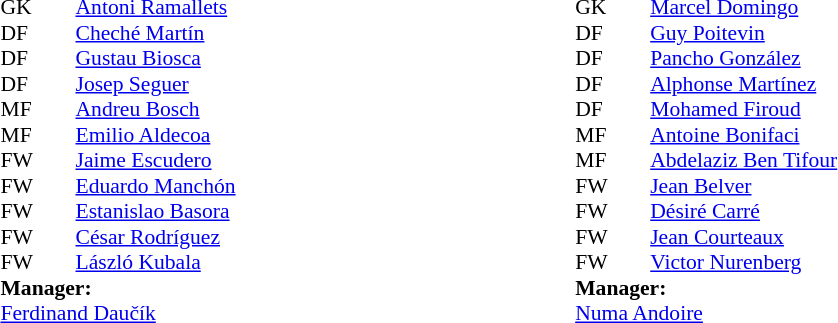<table width=50% align=center>
<tr>
<td valign="top" width="25%"><br><table style="font-size:90%" cellspacing="0" cellpadding="0">
<tr>
<th width="25"></th>
<th width="25"></th>
</tr>
<tr>
<td>GK</td>
<td></td>
<td> <a href='#'>Antoni Ramallets</a></td>
</tr>
<tr>
<td>DF</td>
<td></td>
<td> <a href='#'>Cheché Martín</a></td>
</tr>
<tr>
<td>DF</td>
<td></td>
<td> <a href='#'>Gustau Biosca</a></td>
</tr>
<tr>
<td>DF</td>
<td></td>
<td> <a href='#'>Josep Seguer</a></td>
</tr>
<tr>
<td>MF</td>
<td></td>
<td> <a href='#'>Andreu Bosch</a></td>
</tr>
<tr>
<td>MF</td>
<td></td>
<td> <a href='#'>Emilio Aldecoa</a></td>
</tr>
<tr>
<td>FW</td>
<td></td>
<td> <a href='#'>Jaime Escudero</a></td>
</tr>
<tr>
<td>FW</td>
<td></td>
<td> <a href='#'>Eduardo Manchón</a></td>
</tr>
<tr>
<td>FW</td>
<td></td>
<td> <a href='#'>Estanislao Basora</a></td>
</tr>
<tr>
<td>FW</td>
<td></td>
<td> <a href='#'>César Rodríguez</a></td>
</tr>
<tr>
<td>FW</td>
<td></td>
<td> <a href='#'>László Kubala</a></td>
</tr>
<tr>
<td colspan="3"><strong>Manager:</strong></td>
</tr>
<tr>
<td colspan="3"> <a href='#'>Ferdinand Daučík</a></td>
</tr>
</table>
</td>
<td valign="top" width="25%"><br><table style="font-size:90%; margin:auto" cellspacing="0" cellpadding="0">
<tr>
<th width="25"></th>
<th width="25"></th>
</tr>
<tr>
<td>GK</td>
<td></td>
<td> <a href='#'>Marcel Domingo</a></td>
</tr>
<tr>
<td>DF</td>
<td></td>
<td> <a href='#'>Guy Poitevin</a></td>
</tr>
<tr>
<td>DF</td>
<td></td>
<td> <a href='#'>Pancho González</a></td>
</tr>
<tr>
<td>DF</td>
<td></td>
<td> <a href='#'>Alphonse Martínez</a></td>
</tr>
<tr>
<td>DF</td>
<td></td>
<td> <a href='#'>Mohamed Firoud</a></td>
</tr>
<tr>
<td>MF</td>
<td></td>
<td> <a href='#'>Antoine Bonifaci</a></td>
</tr>
<tr>
<td>MF</td>
<td></td>
<td> <a href='#'>Abdelaziz Ben Tifour</a></td>
</tr>
<tr>
<td>FW</td>
<td></td>
<td> <a href='#'>Jean Belver</a></td>
</tr>
<tr>
<td>FW</td>
<td></td>
<td> <a href='#'>Désiré Carré</a></td>
</tr>
<tr>
<td>FW</td>
<td></td>
<td> <a href='#'>Jean Courteaux</a></td>
</tr>
<tr>
<td>FW</td>
<td></td>
<td> <a href='#'>Victor Nurenberg</a></td>
</tr>
<tr>
<td colspan="3"><strong>Manager:</strong></td>
</tr>
<tr>
<td colspan="3"> <a href='#'>Numa Andoire</a></td>
</tr>
</table>
</td>
</tr>
</table>
